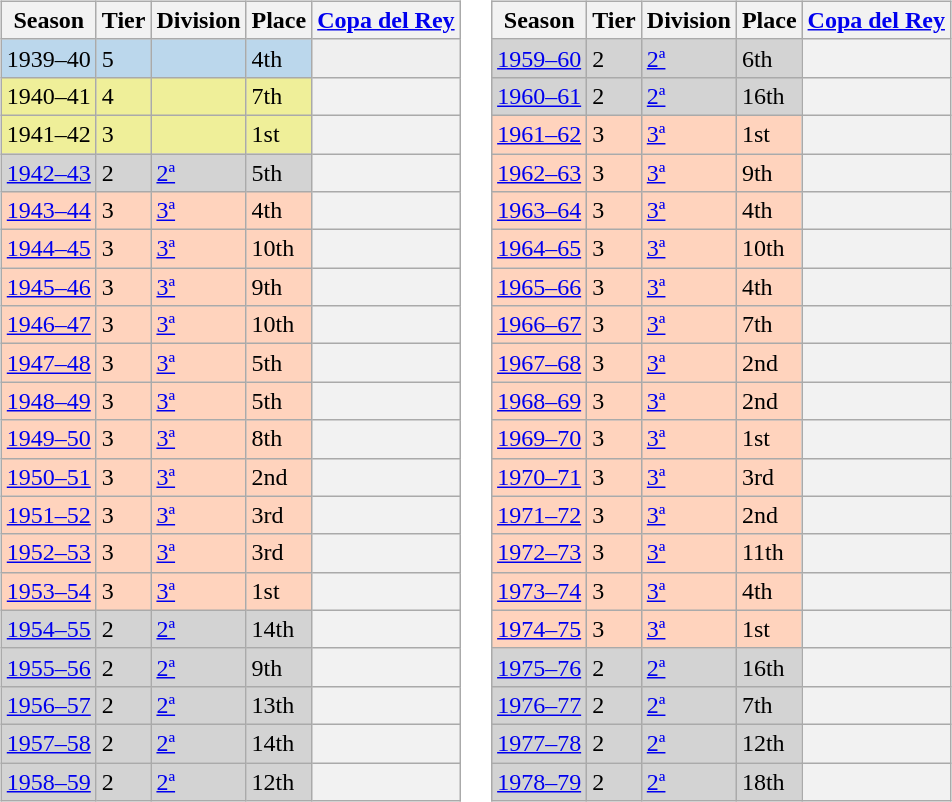<table>
<tr>
<td valign="top" width=0%><br><table class="wikitable">
<tr style="background:#f0f6fa;">
<th>Season</th>
<th>Tier</th>
<th>Division</th>
<th>Place</th>
<th><a href='#'>Copa del Rey</a></th>
</tr>
<tr>
<td style="background:#BBD7EC;">1939–40</td>
<td style="background:#BBD7EC;">5</td>
<td style="background:#BBD7EC;"></td>
<td style="background:#BBD7EC;">4th</td>
<th style="background:#efefef;"></th>
</tr>
<tr>
<td style="background:#EFEF99;">1940–41</td>
<td style="background:#EFEF99;">4</td>
<td style="background:#EFEF99;"></td>
<td style="background:#EFEF99;">7th</td>
<th></th>
</tr>
<tr>
<td style="background:#EFEF99;">1941–42</td>
<td style="background:#EFEF99;">3</td>
<td style="background:#EFEF99;"></td>
<td style="background:#EFEF99;">1st</td>
<th></th>
</tr>
<tr>
<td style="background:#D3D3D3;"><a href='#'>1942–43</a></td>
<td style="background:#D3D3D3;">2</td>
<td style="background:#D3D3D3;"><a href='#'>2ª</a></td>
<td style="background:#D3D3D3;">5th</td>
<th></th>
</tr>
<tr>
<td style="background:#FFD3BD;"><a href='#'>1943–44</a></td>
<td style="background:#FFD3BD;">3</td>
<td style="background:#FFD3BD;"><a href='#'>3ª</a></td>
<td style="background:#FFD3BD;">4th</td>
<th></th>
</tr>
<tr>
<td style="background:#FFD3BD;"><a href='#'>1944–45</a></td>
<td style="background:#FFD3BD;">3</td>
<td style="background:#FFD3BD;"><a href='#'>3ª</a></td>
<td style="background:#FFD3BD;">10th</td>
<th></th>
</tr>
<tr>
<td style="background:#FFD3BD;"><a href='#'>1945–46</a></td>
<td style="background:#FFD3BD;">3</td>
<td style="background:#FFD3BD;"><a href='#'>3ª</a></td>
<td style="background:#FFD3BD;">9th</td>
<th></th>
</tr>
<tr>
<td style="background:#FFD3BD;"><a href='#'>1946–47</a></td>
<td style="background:#FFD3BD;">3</td>
<td style="background:#FFD3BD;"><a href='#'>3ª</a></td>
<td style="background:#FFD3BD;">10th</td>
<th></th>
</tr>
<tr>
<td style="background:#FFD3BD;"><a href='#'>1947–48</a></td>
<td style="background:#FFD3BD;">3</td>
<td style="background:#FFD3BD;"><a href='#'>3ª</a></td>
<td style="background:#FFD3BD;">5th</td>
<th></th>
</tr>
<tr>
<td style="background:#FFD3BD;"><a href='#'>1948–49</a></td>
<td style="background:#FFD3BD;">3</td>
<td style="background:#FFD3BD;"><a href='#'>3ª</a></td>
<td style="background:#FFD3BD;">5th</td>
<th></th>
</tr>
<tr>
<td style="background:#FFD3BD;"><a href='#'>1949–50</a></td>
<td style="background:#FFD3BD;">3</td>
<td style="background:#FFD3BD;"><a href='#'>3ª</a></td>
<td style="background:#FFD3BD;">8th</td>
<th></th>
</tr>
<tr>
<td style="background:#FFD3BD;"><a href='#'>1950–51</a></td>
<td style="background:#FFD3BD;">3</td>
<td style="background:#FFD3BD;"><a href='#'>3ª</a></td>
<td style="background:#FFD3BD;">2nd</td>
<th></th>
</tr>
<tr>
<td style="background:#FFD3BD;"><a href='#'>1951–52</a></td>
<td style="background:#FFD3BD;">3</td>
<td style="background:#FFD3BD;"><a href='#'>3ª</a></td>
<td style="background:#FFD3BD;">3rd</td>
<th></th>
</tr>
<tr>
<td style="background:#FFD3BD;"><a href='#'>1952–53</a></td>
<td style="background:#FFD3BD;">3</td>
<td style="background:#FFD3BD;"><a href='#'>3ª</a></td>
<td style="background:#FFD3BD;">3rd</td>
<th></th>
</tr>
<tr>
<td style="background:#FFD3BD;"><a href='#'>1953–54</a></td>
<td style="background:#FFD3BD;">3</td>
<td style="background:#FFD3BD;"><a href='#'>3ª</a></td>
<td style="background:#FFD3BD;">1st</td>
<th></th>
</tr>
<tr>
<td style="background:#D3D3D3;"><a href='#'>1954–55</a></td>
<td style="background:#D3D3D3;">2</td>
<td style="background:#D3D3D3;"><a href='#'>2ª</a></td>
<td style="background:#D3D3D3;">14th</td>
<th></th>
</tr>
<tr>
<td style="background:#D3D3D3;"><a href='#'>1955–56</a></td>
<td style="background:#D3D3D3;">2</td>
<td style="background:#D3D3D3;"><a href='#'>2ª</a></td>
<td style="background:#D3D3D3;">9th</td>
<th></th>
</tr>
<tr>
<td style="background:#D3D3D3;"><a href='#'>1956–57</a></td>
<td style="background:#D3D3D3;">2</td>
<td style="background:#D3D3D3;"><a href='#'>2ª</a></td>
<td style="background:#D3D3D3;">13th</td>
<th></th>
</tr>
<tr>
<td style="background:#D3D3D3;"><a href='#'>1957–58</a></td>
<td style="background:#D3D3D3;">2</td>
<td style="background:#D3D3D3;"><a href='#'>2ª</a></td>
<td style="background:#D3D3D3;">14th</td>
<th></th>
</tr>
<tr>
<td style="background:#D3D3D3;"><a href='#'>1958–59</a></td>
<td style="background:#D3D3D3;">2</td>
<td style="background:#D3D3D3;"><a href='#'>2ª</a></td>
<td style="background:#D3D3D3;">12th</td>
<th></th>
</tr>
</table>
</td>
<td valign="top" width=0%><br><table class="wikitable">
<tr style="background:#f0f6fa;">
<th>Season</th>
<th>Tier</th>
<th>Division</th>
<th>Place</th>
<th><a href='#'>Copa del Rey</a></th>
</tr>
<tr>
<td style="background:#D3D3D3;"><a href='#'>1959–60</a></td>
<td style="background:#D3D3D3;">2</td>
<td style="background:#D3D3D3;"><a href='#'>2ª</a></td>
<td style="background:#D3D3D3;">6th</td>
<th></th>
</tr>
<tr>
<td style="background:#D3D3D3;"><a href='#'>1960–61</a></td>
<td style="background:#D3D3D3;">2</td>
<td style="background:#D3D3D3;"><a href='#'>2ª</a></td>
<td style="background:#D3D3D3;">16th</td>
<th></th>
</tr>
<tr>
<td style="background:#FFD3BD;"><a href='#'>1961–62</a></td>
<td style="background:#FFD3BD;">3</td>
<td style="background:#FFD3BD;"><a href='#'>3ª</a></td>
<td style="background:#FFD3BD;">1st</td>
<th></th>
</tr>
<tr>
<td style="background:#FFD3BD;"><a href='#'>1962–63</a></td>
<td style="background:#FFD3BD;">3</td>
<td style="background:#FFD3BD;"><a href='#'>3ª</a></td>
<td style="background:#FFD3BD;">9th</td>
<th></th>
</tr>
<tr>
<td style="background:#FFD3BD;"><a href='#'>1963–64</a></td>
<td style="background:#FFD3BD;">3</td>
<td style="background:#FFD3BD;"><a href='#'>3ª</a></td>
<td style="background:#FFD3BD;">4th</td>
<th></th>
</tr>
<tr>
<td style="background:#FFD3BD;"><a href='#'>1964–65</a></td>
<td style="background:#FFD3BD;">3</td>
<td style="background:#FFD3BD;"><a href='#'>3ª</a></td>
<td style="background:#FFD3BD;">10th</td>
<th></th>
</tr>
<tr>
<td style="background:#FFD3BD;"><a href='#'>1965–66</a></td>
<td style="background:#FFD3BD;">3</td>
<td style="background:#FFD3BD;"><a href='#'>3ª</a></td>
<td style="background:#FFD3BD;">4th</td>
<th></th>
</tr>
<tr>
<td style="background:#FFD3BD;"><a href='#'>1966–67</a></td>
<td style="background:#FFD3BD;">3</td>
<td style="background:#FFD3BD;"><a href='#'>3ª</a></td>
<td style="background:#FFD3BD;">7th</td>
<th></th>
</tr>
<tr>
<td style="background:#FFD3BD;"><a href='#'>1967–68</a></td>
<td style="background:#FFD3BD;">3</td>
<td style="background:#FFD3BD;"><a href='#'>3ª</a></td>
<td style="background:#FFD3BD;">2nd</td>
<th></th>
</tr>
<tr>
<td style="background:#FFD3BD;"><a href='#'>1968–69</a></td>
<td style="background:#FFD3BD;">3</td>
<td style="background:#FFD3BD;"><a href='#'>3ª</a></td>
<td style="background:#FFD3BD;">2nd</td>
<th></th>
</tr>
<tr>
<td style="background:#FFD3BD;"><a href='#'>1969–70</a></td>
<td style="background:#FFD3BD;">3</td>
<td style="background:#FFD3BD;"><a href='#'>3ª</a></td>
<td style="background:#FFD3BD;">1st</td>
<th></th>
</tr>
<tr>
<td style="background:#FFD3BD;"><a href='#'>1970–71</a></td>
<td style="background:#FFD3BD;">3</td>
<td style="background:#FFD3BD;"><a href='#'>3ª</a></td>
<td style="background:#FFD3BD;">3rd</td>
<th></th>
</tr>
<tr>
<td style="background:#FFD3BD;"><a href='#'>1971–72</a></td>
<td style="background:#FFD3BD;">3</td>
<td style="background:#FFD3BD;"><a href='#'>3ª</a></td>
<td style="background:#FFD3BD;">2nd</td>
<th></th>
</tr>
<tr>
<td style="background:#FFD3BD;"><a href='#'>1972–73</a></td>
<td style="background:#FFD3BD;">3</td>
<td style="background:#FFD3BD;"><a href='#'>3ª</a></td>
<td style="background:#FFD3BD;">11th</td>
<th></th>
</tr>
<tr>
<td style="background:#FFD3BD;"><a href='#'>1973–74</a></td>
<td style="background:#FFD3BD;">3</td>
<td style="background:#FFD3BD;"><a href='#'>3ª</a></td>
<td style="background:#FFD3BD;">4th</td>
<th></th>
</tr>
<tr>
<td style="background:#FFD3BD;"><a href='#'>1974–75</a></td>
<td style="background:#FFD3BD;">3</td>
<td style="background:#FFD3BD;"><a href='#'>3ª</a></td>
<td style="background:#FFD3BD;">1st</td>
<th></th>
</tr>
<tr>
<td style="background:#D3D3D3;"><a href='#'>1975–76</a></td>
<td style="background:#D3D3D3;">2</td>
<td style="background:#D3D3D3;"><a href='#'>2ª</a></td>
<td style="background:#D3D3D3;">16th</td>
<th></th>
</tr>
<tr>
<td style="background:#D3D3D3;"><a href='#'>1976–77</a></td>
<td style="background:#D3D3D3;">2</td>
<td style="background:#D3D3D3;"><a href='#'>2ª</a></td>
<td style="background:#D3D3D3;">7th</td>
<th></th>
</tr>
<tr>
<td style="background:#D3D3D3;"><a href='#'>1977–78</a></td>
<td style="background:#D3D3D3;">2</td>
<td style="background:#D3D3D3;"><a href='#'>2ª</a></td>
<td style="background:#D3D3D3;">12th</td>
<th></th>
</tr>
<tr>
<td style="background:#D3D3D3;"><a href='#'>1978–79</a></td>
<td style="background:#D3D3D3;">2</td>
<td style="background:#D3D3D3;"><a href='#'>2ª</a></td>
<td style="background:#D3D3D3;">18th</td>
<th></th>
</tr>
</table>
</td>
</tr>
</table>
